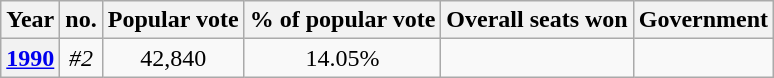<table class="wikitable" style="text-align:center">
<tr>
<th>Year</th>
<th>no.</th>
<th>Popular vote</th>
<th>% of popular vote</th>
<th>Overall seats won</th>
<th>Government</th>
</tr>
<tr>
<th><a href='#'>1990</a></th>
<td><em>#2</em></td>
<td>42,840</td>
<td>14.05%</td>
<td></td>
<td></td>
</tr>
</table>
